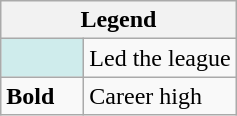<table class="wikitable mw-collapsible">
<tr>
<th colspan="2">Legend</th>
</tr>
<tr>
<td style="background:#cfecec; width:3em;"></td>
<td>Led the league</td>
</tr>
<tr>
<td><strong>Bold</strong></td>
<td>Career high</td>
</tr>
</table>
